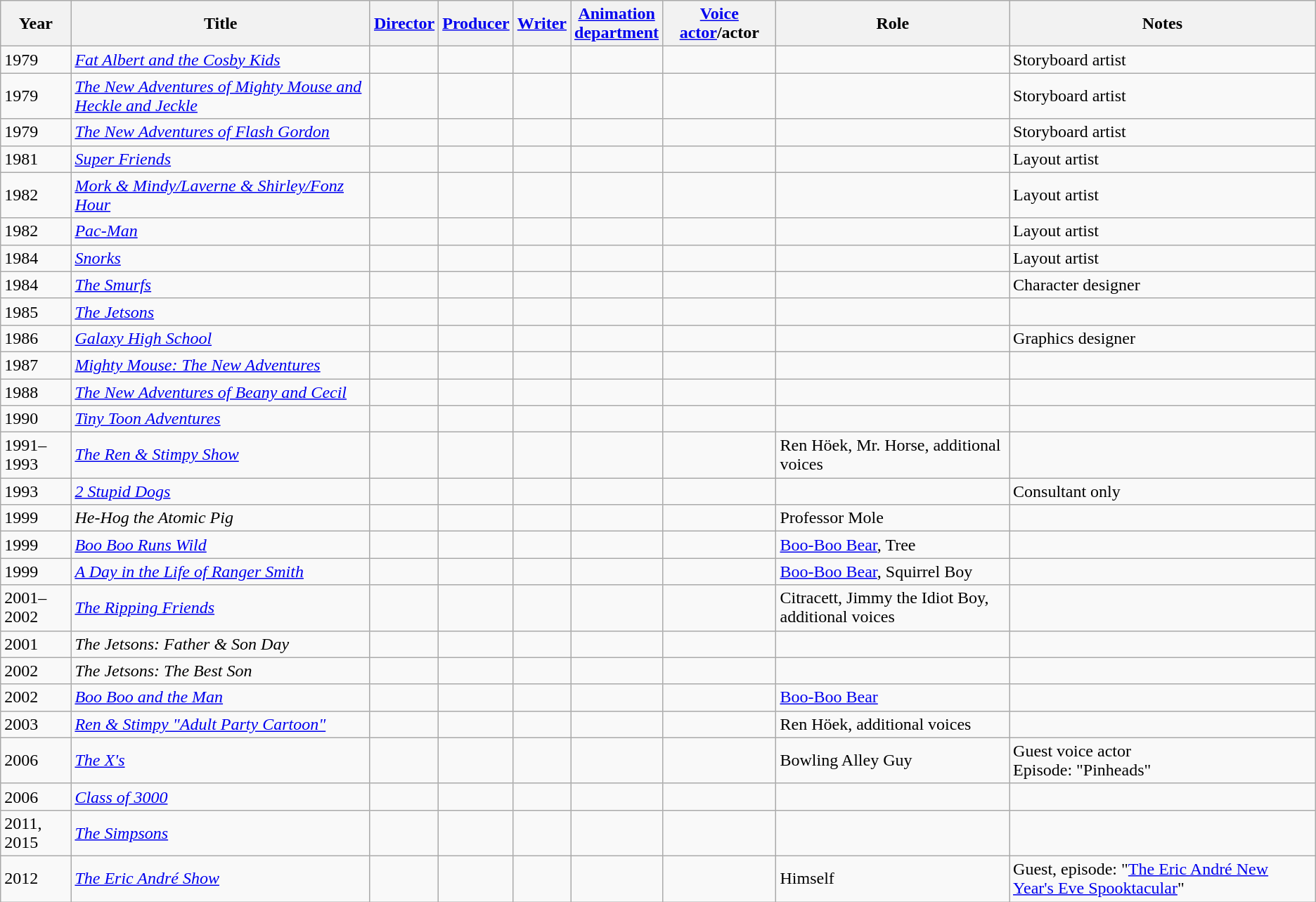<table class="wikitable">
<tr>
<th>Year</th>
<th>Title</th>
<th><a href='#'>Director</a></th>
<th><a href='#'>Producer</a></th>
<th><a href='#'>Writer</a></th>
<th><a href='#'>Animation<br>department</a></th>
<th><a href='#'>Voice actor</a>/actor</th>
<th>Role</th>
<th>Notes</th>
</tr>
<tr>
<td>1979</td>
<td><em><a href='#'>Fat Albert and the Cosby Kids</a></em></td>
<td></td>
<td></td>
<td></td>
<td></td>
<td></td>
<td></td>
<td>Storyboard artist</td>
</tr>
<tr>
<td>1979</td>
<td><em><a href='#'>The New Adventures of Mighty Mouse and Heckle and Jeckle</a></em></td>
<td></td>
<td></td>
<td></td>
<td></td>
<td></td>
<td></td>
<td>Storyboard artist</td>
</tr>
<tr>
<td>1979</td>
<td><em><a href='#'>The New Adventures of Flash Gordon</a></em></td>
<td></td>
<td></td>
<td></td>
<td></td>
<td></td>
<td></td>
<td>Storyboard artist</td>
</tr>
<tr>
<td>1981</td>
<td><em><a href='#'>Super Friends</a></em></td>
<td></td>
<td></td>
<td></td>
<td></td>
<td></td>
<td></td>
<td>Layout artist</td>
</tr>
<tr>
<td>1982</td>
<td><em><a href='#'>Mork & Mindy/Laverne & Shirley/Fonz Hour</a></em></td>
<td></td>
<td></td>
<td></td>
<td></td>
<td></td>
<td></td>
<td>Layout artist</td>
</tr>
<tr>
<td>1982</td>
<td><em><a href='#'>Pac-Man</a></em></td>
<td></td>
<td></td>
<td></td>
<td></td>
<td></td>
<td></td>
<td>Layout artist</td>
</tr>
<tr>
<td>1984</td>
<td><em><a href='#'>Snorks</a></em></td>
<td></td>
<td></td>
<td></td>
<td></td>
<td></td>
<td></td>
<td>Layout artist</td>
</tr>
<tr>
<td>1984</td>
<td><em><a href='#'>The Smurfs</a></em></td>
<td></td>
<td></td>
<td></td>
<td></td>
<td></td>
<td></td>
<td>Character designer</td>
</tr>
<tr>
<td>1985</td>
<td><em><a href='#'>The Jetsons</a></em></td>
<td></td>
<td></td>
<td></td>
<td></td>
<td></td>
<td></td>
<td></td>
</tr>
<tr>
<td>1986</td>
<td><em><a href='#'>Galaxy High School</a></em></td>
<td></td>
<td></td>
<td></td>
<td></td>
<td></td>
<td></td>
<td>Graphics designer</td>
</tr>
<tr>
<td>1987</td>
<td><em><a href='#'>Mighty Mouse: The New Adventures</a></em></td>
<td></td>
<td></td>
<td></td>
<td></td>
<td></td>
<td></td>
<td></td>
</tr>
<tr>
<td>1988</td>
<td><em><a href='#'>The New Adventures of Beany and Cecil</a></em></td>
<td></td>
<td></td>
<td></td>
<td></td>
<td></td>
<td></td>
<td></td>
</tr>
<tr>
<td>1990</td>
<td><em><a href='#'>Tiny Toon Adventures</a></em></td>
<td></td>
<td></td>
<td></td>
<td></td>
<td></td>
<td></td>
<td></td>
</tr>
<tr>
<td>1991–1993</td>
<td><em><a href='#'>The Ren & Stimpy Show</a></em></td>
<td></td>
<td></td>
<td></td>
<td></td>
<td></td>
<td>Ren Höek, Mr. Horse, additional voices</td>
<td></td>
</tr>
<tr>
<td>1993</td>
<td><em><a href='#'>2 Stupid Dogs</a></em></td>
<td></td>
<td></td>
<td></td>
<td></td>
<td></td>
<td></td>
<td>Consultant only</td>
</tr>
<tr>
<td>1999</td>
<td><em>He-Hog the Atomic Pig</em></td>
<td></td>
<td></td>
<td></td>
<td></td>
<td></td>
<td>Professor Mole</td>
<td></td>
</tr>
<tr>
<td>1999</td>
<td><em><a href='#'>Boo Boo Runs Wild</a></em></td>
<td></td>
<td></td>
<td></td>
<td></td>
<td></td>
<td><a href='#'>Boo-Boo Bear</a>, Tree</td>
<td></td>
</tr>
<tr>
<td>1999</td>
<td><em><a href='#'>A Day in the Life of Ranger Smith</a></em></td>
<td></td>
<td></td>
<td></td>
<td></td>
<td></td>
<td><a href='#'>Boo-Boo Bear</a>, Squirrel Boy</td>
<td></td>
</tr>
<tr>
<td>2001–2002</td>
<td><em><a href='#'>The Ripping Friends</a></em></td>
<td></td>
<td></td>
<td></td>
<td></td>
<td></td>
<td>Citracett, Jimmy the Idiot Boy, additional voices</td>
<td></td>
</tr>
<tr>
<td>2001</td>
<td><em>The Jetsons: Father & Son Day</em></td>
<td></td>
<td></td>
<td></td>
<td></td>
<td></td>
<td></td>
<td></td>
</tr>
<tr>
<td>2002</td>
<td><em>The Jetsons: The Best Son</em></td>
<td></td>
<td></td>
<td></td>
<td></td>
<td></td>
<td></td>
<td></td>
</tr>
<tr>
<td>2002</td>
<td><em><a href='#'>Boo Boo and the Man</a></em></td>
<td></td>
<td></td>
<td></td>
<td></td>
<td></td>
<td><a href='#'>Boo-Boo Bear</a></td>
<td></td>
</tr>
<tr>
<td>2003</td>
<td><em><a href='#'>Ren & Stimpy "Adult Party Cartoon"</a></em></td>
<td></td>
<td></td>
<td></td>
<td></td>
<td></td>
<td>Ren Höek, additional voices</td>
<td></td>
</tr>
<tr>
<td>2006</td>
<td><em><a href='#'>The X's</a></em></td>
<td></td>
<td></td>
<td></td>
<td></td>
<td></td>
<td>Bowling Alley Guy</td>
<td>Guest voice actor<br>Episode: "Pinheads"</td>
</tr>
<tr>
<td>2006</td>
<td><em><a href='#'>Class of 3000</a></em></td>
<td></td>
<td></td>
<td></td>
<td></td>
<td></td>
<td></td>
<td></td>
</tr>
<tr>
<td>2011, 2015</td>
<td><em><a href='#'>The Simpsons</a></em></td>
<td></td>
<td></td>
<td></td>
<td></td>
<td></td>
<td></td>
<td></td>
</tr>
<tr>
<td>2012</td>
<td><em><a href='#'>The Eric André Show</a></em></td>
<td></td>
<td></td>
<td></td>
<td></td>
<td></td>
<td>Himself</td>
<td>Guest, episode: "<a href='#'>The Eric André New Year's Eve Spooktacular</a>"</td>
</tr>
</table>
